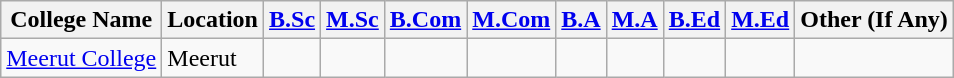<table class="wikitable sortable">
<tr>
<th>College Name</th>
<th>Location</th>
<th><a href='#'>B.Sc</a></th>
<th><a href='#'>M.Sc</a></th>
<th><a href='#'>B.Com</a></th>
<th><a href='#'>M.Com</a></th>
<th><a href='#'>B.A</a></th>
<th><a href='#'>M.A</a></th>
<th><a href='#'>B.Ed</a></th>
<th><a href='#'>M.Ed</a></th>
<th>Other (If Any)</th>
</tr>
<tr>
<td><a href='#'>Meerut College</a></td>
<td>Meerut</td>
<td></td>
<td></td>
<td></td>
<td></td>
<td></td>
<td></td>
<td></td>
<td></td>
<td></td>
</tr>
</table>
